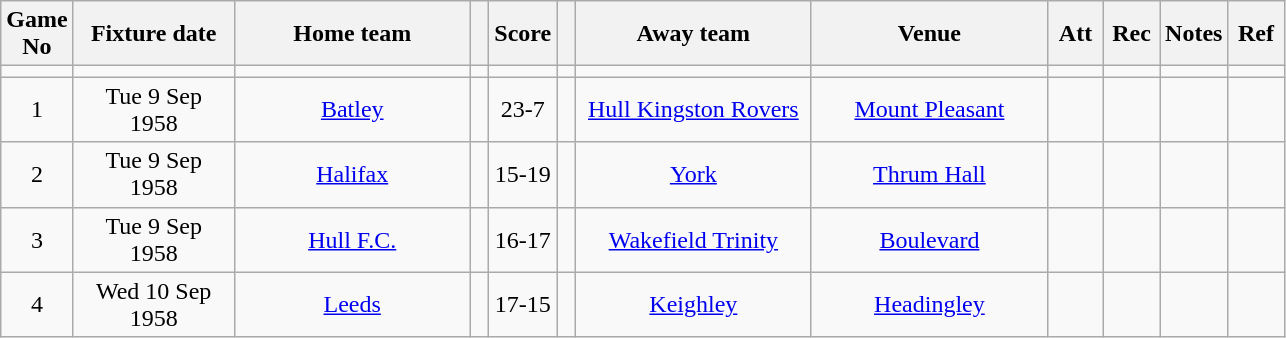<table class="wikitable" style="text-align:center;">
<tr>
<th width=20 abbr="No">Game No</th>
<th width=100 abbr="Date">Fixture date</th>
<th width=150 abbr="Home team">Home team</th>
<th width=5 abbr="space"></th>
<th width=20 abbr="Score">Score</th>
<th width=5 abbr="space"></th>
<th width=150 abbr="Away team">Away team</th>
<th width=150 abbr="Venue">Venue</th>
<th width=30 abbr="Att">Att</th>
<th width=30 abbr="Rec">Rec</th>
<th width=20 abbr="Notes">Notes</th>
<th width=30 abbr="Ref">Ref</th>
</tr>
<tr>
<td></td>
<td></td>
<td></td>
<td></td>
<td></td>
<td></td>
<td></td>
<td></td>
<td></td>
<td></td>
<td></td>
</tr>
<tr>
<td>1</td>
<td>Tue 9 Sep 1958</td>
<td><a href='#'>Batley</a></td>
<td></td>
<td>23-7</td>
<td></td>
<td><a href='#'>Hull Kingston Rovers</a></td>
<td><a href='#'>Mount Pleasant</a></td>
<td></td>
<td></td>
<td></td>
<td></td>
</tr>
<tr>
<td>2</td>
<td>Tue 9 Sep 1958</td>
<td><a href='#'>Halifax</a></td>
<td></td>
<td>15-19</td>
<td></td>
<td><a href='#'>York</a></td>
<td><a href='#'>Thrum Hall</a></td>
<td></td>
<td></td>
<td></td>
<td></td>
</tr>
<tr>
<td>3</td>
<td>Tue 9 Sep 1958</td>
<td><a href='#'>Hull F.C.</a></td>
<td></td>
<td>16-17</td>
<td></td>
<td><a href='#'>Wakefield Trinity</a></td>
<td><a href='#'>Boulevard</a></td>
<td></td>
<td></td>
<td></td>
<td></td>
</tr>
<tr>
<td>4</td>
<td>Wed 10 Sep 1958</td>
<td><a href='#'>Leeds</a></td>
<td></td>
<td>17-15</td>
<td></td>
<td><a href='#'>Keighley</a></td>
<td><a href='#'>Headingley</a></td>
<td></td>
<td></td>
<td></td>
<td></td>
</tr>
</table>
